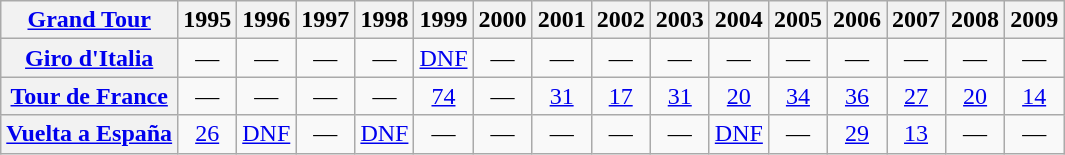<table class="wikitable plainrowheaders">
<tr>
<th scope="col"><a href='#'>Grand Tour</a></th>
<th scope="col">1995</th>
<th scope="col">1996</th>
<th scope="col">1997</th>
<th scope="col">1998</th>
<th scope="col">1999</th>
<th scope="col">2000</th>
<th scope="col">2001</th>
<th scope="col">2002</th>
<th scope="col">2003</th>
<th scope="col">2004</th>
<th scope="col">2005</th>
<th scope="col">2006</th>
<th scope="col">2007</th>
<th scope="col">2008</th>
<th scope="col">2009</th>
</tr>
<tr style="text-align:center;">
<th scope="row"> <a href='#'>Giro d'Italia</a></th>
<td>—</td>
<td>—</td>
<td>—</td>
<td>—</td>
<td><a href='#'>DNF</a></td>
<td>—</td>
<td>—</td>
<td>—</td>
<td>—</td>
<td>—</td>
<td>—</td>
<td>—</td>
<td>—</td>
<td>—</td>
<td>—</td>
</tr>
<tr style="text-align:center;">
<th scope="row"> <a href='#'>Tour de France</a></th>
<td>—</td>
<td>—</td>
<td>—</td>
<td>—</td>
<td><a href='#'>74</a></td>
<td>—</td>
<td><a href='#'>31</a></td>
<td><a href='#'>17</a></td>
<td><a href='#'>31</a></td>
<td><a href='#'>20</a></td>
<td><a href='#'>34</a></td>
<td><a href='#'>36</a></td>
<td><a href='#'>27</a></td>
<td><a href='#'>20</a></td>
<td><a href='#'>14</a></td>
</tr>
<tr style="text-align:center;">
<th scope="row"> <a href='#'>Vuelta a España</a></th>
<td><a href='#'>26</a></td>
<td><a href='#'>DNF</a></td>
<td>—</td>
<td><a href='#'>DNF</a></td>
<td>—</td>
<td>—</td>
<td>—</td>
<td>—</td>
<td>—</td>
<td><a href='#'>DNF</a></td>
<td>—</td>
<td><a href='#'>29</a></td>
<td><a href='#'>13</a></td>
<td>—</td>
<td>—</td>
</tr>
</table>
